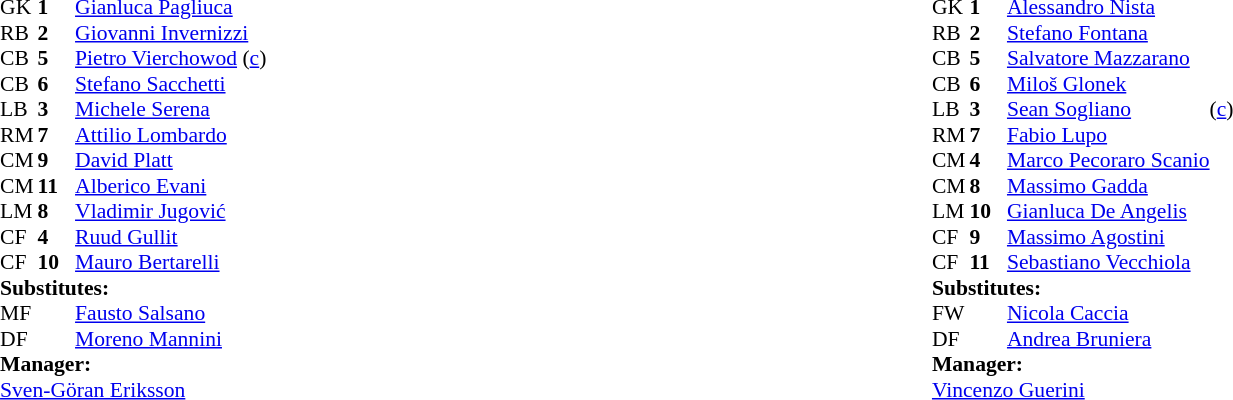<table width="100%">
<tr>
<td valign="top" width="50%"><br><table style="font-size: 90%" cellspacing="0" cellpadding="0" align=center>
<tr>
<th width="25"></th>
<th width="25"></th>
</tr>
<tr>
<td>GK</td>
<td><strong>1</strong></td>
<td> <a href='#'>Gianluca Pagliuca</a></td>
</tr>
<tr>
<td>RB</td>
<td><strong>2</strong></td>
<td> <a href='#'>Giovanni Invernizzi</a></td>
</tr>
<tr>
<td>CB</td>
<td><strong>5</strong></td>
<td> <a href='#'>Pietro Vierchowod</a> (<a href='#'>c</a>)</td>
</tr>
<tr>
<td>CB</td>
<td><strong>6</strong></td>
<td> <a href='#'>Stefano Sacchetti</a></td>
<td></td>
<td></td>
</tr>
<tr>
<td>LB</td>
<td><strong>3</strong></td>
<td> <a href='#'>Michele Serena</a></td>
</tr>
<tr>
<td>RM</td>
<td><strong>7</strong></td>
<td> <a href='#'>Attilio Lombardo</a></td>
</tr>
<tr>
<td>CM</td>
<td><strong>9</strong></td>
<td> <a href='#'>David Platt</a></td>
</tr>
<tr>
<td>CM</td>
<td><strong>11</strong></td>
<td> <a href='#'>Alberico Evani</a></td>
</tr>
<tr>
<td>LM</td>
<td><strong>8</strong></td>
<td> <a href='#'>Vladimir Jugović</a></td>
</tr>
<tr>
<td>CF</td>
<td><strong>4</strong></td>
<td> <a href='#'>Ruud Gullit</a></td>
</tr>
<tr>
<td>CF</td>
<td><strong>10</strong></td>
<td> <a href='#'>Mauro Bertarelli</a></td>
<td></td>
<td></td>
</tr>
<tr>
<td colspan=4><strong>Substitutes:</strong></td>
</tr>
<tr>
<td>MF</td>
<td></td>
<td> <a href='#'>Fausto Salsano</a></td>
<td></td>
<td></td>
</tr>
<tr>
<td>DF</td>
<td></td>
<td> <a href='#'>Moreno Mannini</a></td>
<td></td>
<td></td>
</tr>
<tr>
<td colspan=4><strong>Manager:</strong></td>
</tr>
<tr>
<td colspan="4"> <a href='#'>Sven-Göran Eriksson</a></td>
</tr>
</table>
</td>
<td valign="top"></td>
<td valign="top" width="50%"><br><table style="font-size: 90%" cellspacing="0" cellpadding="0" align=center>
<tr>
<th width=25></th>
<th width=25></th>
</tr>
<tr>
<td>GK</td>
<td><strong>1</strong></td>
<td> <a href='#'>Alessandro Nista</a></td>
</tr>
<tr>
<td>RB</td>
<td><strong>2</strong></td>
<td> <a href='#'>Stefano Fontana</a></td>
<td></td>
</tr>
<tr>
<td>CB</td>
<td><strong>5</strong></td>
<td> <a href='#'>Salvatore Mazzarano</a></td>
</tr>
<tr>
<td>CB</td>
<td><strong>6</strong></td>
<td> <a href='#'>Miloš Glonek</a></td>
</tr>
<tr>
<td>LB</td>
<td><strong>3</strong></td>
<td> <a href='#'>Sean Sogliano</a></td>
<td>(<a href='#'>c</a>)</td>
</tr>
<tr>
<td>RM</td>
<td><strong>7</strong></td>
<td> <a href='#'>Fabio Lupo</a></td>
</tr>
<tr>
<td>CM</td>
<td><strong>4</strong></td>
<td> <a href='#'>Marco Pecoraro Scanio</a></td>
</tr>
<tr>
<td>CM</td>
<td><strong>8</strong></td>
<td> <a href='#'>Massimo Gadda</a></td>
<td></td>
<td></td>
</tr>
<tr>
<td>LM</td>
<td><strong>10</strong></td>
<td> <a href='#'>Gianluca De Angelis</a></td>
<td></td>
<td></td>
</tr>
<tr>
<td>CF</td>
<td><strong>9</strong></td>
<td> <a href='#'>Massimo Agostini</a></td>
</tr>
<tr>
<td>CF</td>
<td><strong>11</strong></td>
<td> <a href='#'>Sebastiano Vecchiola</a></td>
</tr>
<tr>
<td colspan=4><strong>Substitutes:</strong></td>
</tr>
<tr>
<td>FW</td>
<td></td>
<td> <a href='#'>Nicola Caccia</a></td>
<td></td>
<td></td>
</tr>
<tr>
<td>DF</td>
<td></td>
<td> <a href='#'>Andrea Bruniera</a></td>
<td></td>
<td></td>
</tr>
<tr>
<td colspan=4><strong>Manager:</strong></td>
</tr>
<tr>
<td colspan="4"> <a href='#'>Vincenzo Guerini</a></td>
</tr>
</table>
</td>
</tr>
</table>
